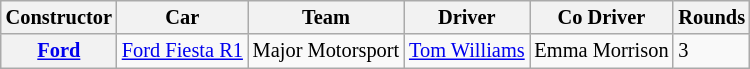<table class=wikitable style="font-size: 85%">
<tr>
<th>Constructor</th>
<th>Car</th>
<th>Team</th>
<th>Driver</th>
<th>Co Driver</th>
<th>Rounds</th>
</tr>
<tr>
<th rowspan=1><a href='#'>Ford</a></th>
<td rowspan="1"><a href='#'>Ford Fiesta R1</a></td>
<td> Major Motorsport</td>
<td> <a href='#'>Tom Williams</a></td>
<td> Emma Morrison</td>
<td>3</td>
</tr>
</table>
